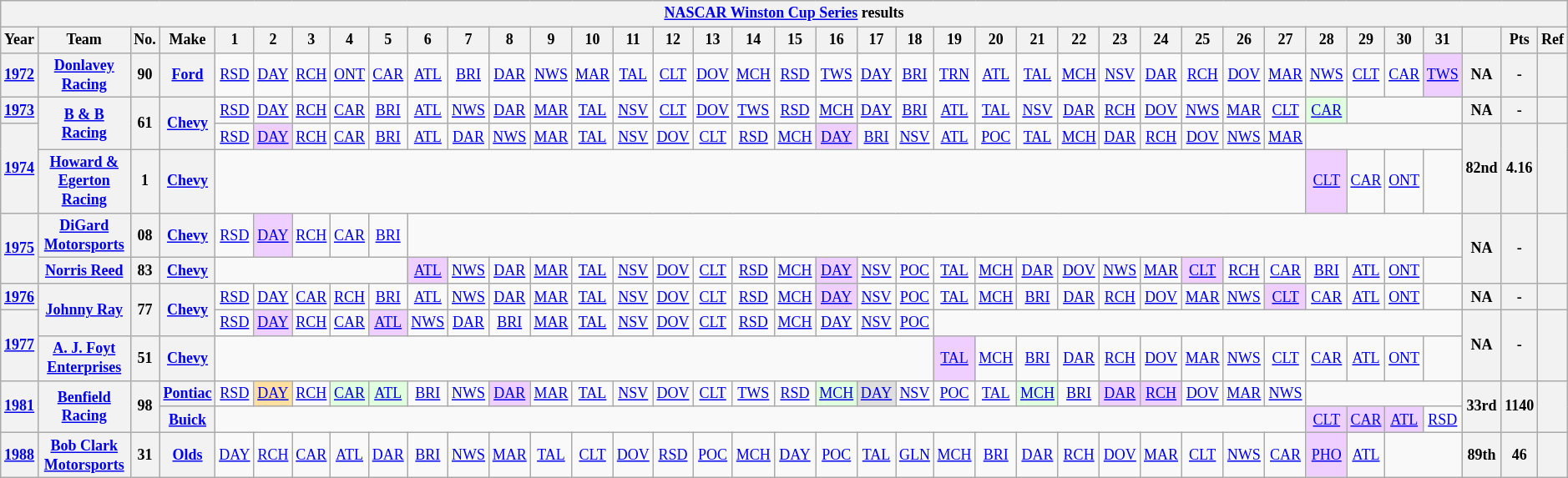<table class="wikitable" style="text-align:center; font-size:75%">
<tr>
<th colspan=40><a href='#'>NASCAR Winston Cup Series</a> results</th>
</tr>
<tr>
<th>Year</th>
<th>Team</th>
<th>No.</th>
<th>Make</th>
<th>1</th>
<th>2</th>
<th>3</th>
<th>4</th>
<th>5</th>
<th>6</th>
<th>7</th>
<th>8</th>
<th>9</th>
<th>10</th>
<th>11</th>
<th>12</th>
<th>13</th>
<th>14</th>
<th>15</th>
<th>16</th>
<th>17</th>
<th>18</th>
<th>19</th>
<th>20</th>
<th>21</th>
<th>22</th>
<th>23</th>
<th>24</th>
<th>25</th>
<th>26</th>
<th>27</th>
<th>28</th>
<th>29</th>
<th>30</th>
<th>31</th>
<th></th>
<th>Pts</th>
<th>Ref</th>
</tr>
<tr>
<th><a href='#'>1972</a></th>
<th><a href='#'>Donlavey Racing</a></th>
<th>90</th>
<th><a href='#'>Ford</a></th>
<td><a href='#'>RSD</a></td>
<td><a href='#'>DAY</a></td>
<td><a href='#'>RCH</a></td>
<td><a href='#'>ONT</a></td>
<td><a href='#'>CAR</a></td>
<td><a href='#'>ATL</a></td>
<td><a href='#'>BRI</a></td>
<td><a href='#'>DAR</a></td>
<td><a href='#'>NWS</a></td>
<td><a href='#'>MAR</a></td>
<td><a href='#'>TAL</a></td>
<td><a href='#'>CLT</a></td>
<td><a href='#'>DOV</a></td>
<td><a href='#'>MCH</a></td>
<td><a href='#'>RSD</a></td>
<td><a href='#'>TWS</a></td>
<td><a href='#'>DAY</a></td>
<td><a href='#'>BRI</a></td>
<td><a href='#'>TRN</a></td>
<td><a href='#'>ATL</a></td>
<td><a href='#'>TAL</a></td>
<td><a href='#'>MCH</a></td>
<td><a href='#'>NSV</a></td>
<td><a href='#'>DAR</a></td>
<td><a href='#'>RCH</a></td>
<td><a href='#'>DOV</a></td>
<td><a href='#'>MAR</a></td>
<td><a href='#'>NWS</a></td>
<td><a href='#'>CLT</a></td>
<td><a href='#'>CAR</a></td>
<td style="background:#EFCFFF;"><a href='#'>TWS</a><br></td>
<th>NA</th>
<th>-</th>
<th></th>
</tr>
<tr>
<th><a href='#'>1973</a></th>
<th rowspan=2><a href='#'>B & B Racing</a></th>
<th rowspan=2>61</th>
<th rowspan=2><a href='#'>Chevy</a></th>
<td><a href='#'>RSD</a></td>
<td><a href='#'>DAY</a></td>
<td><a href='#'>RCH</a></td>
<td><a href='#'>CAR</a></td>
<td><a href='#'>BRI</a></td>
<td><a href='#'>ATL</a></td>
<td><a href='#'>NWS</a></td>
<td><a href='#'>DAR</a></td>
<td><a href='#'>MAR</a></td>
<td><a href='#'>TAL</a></td>
<td><a href='#'>NSV</a></td>
<td><a href='#'>CLT</a></td>
<td><a href='#'>DOV</a></td>
<td><a href='#'>TWS</a></td>
<td><a href='#'>RSD</a></td>
<td><a href='#'>MCH</a></td>
<td><a href='#'>DAY</a></td>
<td><a href='#'>BRI</a></td>
<td><a href='#'>ATL</a></td>
<td><a href='#'>TAL</a></td>
<td><a href='#'>NSV</a></td>
<td><a href='#'>DAR</a></td>
<td><a href='#'>RCH</a></td>
<td><a href='#'>DOV</a></td>
<td><a href='#'>NWS</a></td>
<td><a href='#'>MAR</a></td>
<td><a href='#'>CLT</a></td>
<td style="background:#DFFFDF;"><a href='#'>CAR</a><br></td>
<td colspan=3></td>
<th>NA</th>
<th>-</th>
<th></th>
</tr>
<tr>
<th rowspan=2><a href='#'>1974</a></th>
<td><a href='#'>RSD</a></td>
<td style="background:#EFCFFF;"><a href='#'>DAY</a><br></td>
<td><a href='#'>RCH</a></td>
<td><a href='#'>CAR</a></td>
<td><a href='#'>BRI</a></td>
<td><a href='#'>ATL</a></td>
<td><a href='#'>DAR</a></td>
<td><a href='#'>NWS</a></td>
<td><a href='#'>MAR</a></td>
<td><a href='#'>TAL</a></td>
<td><a href='#'>NSV</a></td>
<td><a href='#'>DOV</a></td>
<td><a href='#'>CLT</a></td>
<td><a href='#'>RSD</a></td>
<td><a href='#'>MCH</a></td>
<td style="background:#EFCFFF;"><a href='#'>DAY</a><br></td>
<td><a href='#'>BRI</a></td>
<td><a href='#'>NSV</a></td>
<td><a href='#'>ATL</a></td>
<td><a href='#'>POC</a></td>
<td><a href='#'>TAL</a></td>
<td><a href='#'>MCH</a></td>
<td><a href='#'>DAR</a></td>
<td><a href='#'>RCH</a></td>
<td><a href='#'>DOV</a></td>
<td><a href='#'>NWS</a></td>
<td><a href='#'>MAR</a></td>
<td colspan=4></td>
<th rowspan=2>82nd</th>
<th rowspan=2>4.16</th>
<th rowspan=2></th>
</tr>
<tr>
<th><a href='#'>Howard & Egerton Racing</a></th>
<th>1</th>
<th><a href='#'>Chevy</a></th>
<td colspan=27></td>
<td style="background:#EFCFFF;"><a href='#'>CLT</a><br></td>
<td><a href='#'>CAR</a></td>
<td><a href='#'>ONT</a></td>
<td></td>
</tr>
<tr>
<th rowspan=2><a href='#'>1975</a></th>
<th><a href='#'>DiGard Motorsports</a></th>
<th>08</th>
<th><a href='#'>Chevy</a></th>
<td><a href='#'>RSD</a></td>
<td style="background:#EFCFFF;"><a href='#'>DAY</a><br></td>
<td><a href='#'>RCH</a></td>
<td><a href='#'>CAR</a></td>
<td><a href='#'>BRI</a></td>
<td colspan=26></td>
<th rowspan=2>NA</th>
<th rowspan=2>-</th>
<th rowspan=2></th>
</tr>
<tr>
<th><a href='#'>Norris Reed</a></th>
<th>83</th>
<th><a href='#'>Chevy</a></th>
<td colspan=5></td>
<td style="background:#EFCFFF;"><a href='#'>ATL</a><br></td>
<td><a href='#'>NWS</a></td>
<td><a href='#'>DAR</a></td>
<td><a href='#'>MAR</a></td>
<td><a href='#'>TAL</a></td>
<td><a href='#'>NSV</a></td>
<td><a href='#'>DOV</a></td>
<td><a href='#'>CLT</a></td>
<td><a href='#'>RSD</a></td>
<td><a href='#'>MCH</a></td>
<td style="background:#EFCFFF;"><a href='#'>DAY</a><br></td>
<td><a href='#'>NSV</a></td>
<td><a href='#'>POC</a></td>
<td><a href='#'>TAL</a></td>
<td><a href='#'>MCH</a></td>
<td><a href='#'>DAR</a></td>
<td><a href='#'>DOV</a></td>
<td><a href='#'>NWS</a></td>
<td><a href='#'>MAR</a></td>
<td style="background:#EFCFFF;"><a href='#'>CLT</a><br></td>
<td><a href='#'>RCH</a></td>
<td><a href='#'>CAR</a></td>
<td><a href='#'>BRI</a></td>
<td><a href='#'>ATL</a></td>
<td><a href='#'>ONT</a></td>
<td></td>
</tr>
<tr>
<th><a href='#'>1976</a></th>
<th rowspan=2><a href='#'>Johnny Ray</a></th>
<th rowspan=2>77</th>
<th rowspan=2><a href='#'>Chevy</a></th>
<td><a href='#'>RSD</a></td>
<td><a href='#'>DAY</a></td>
<td><a href='#'>CAR</a></td>
<td><a href='#'>RCH</a></td>
<td><a href='#'>BRI</a></td>
<td><a href='#'>ATL</a></td>
<td><a href='#'>NWS</a></td>
<td><a href='#'>DAR</a></td>
<td><a href='#'>MAR</a></td>
<td><a href='#'>TAL</a></td>
<td><a href='#'>NSV</a></td>
<td><a href='#'>DOV</a></td>
<td><a href='#'>CLT</a></td>
<td><a href='#'>RSD</a></td>
<td><a href='#'>MCH</a></td>
<td style="background:#EFCFFF;"><a href='#'>DAY</a><br></td>
<td><a href='#'>NSV</a></td>
<td><a href='#'>POC</a></td>
<td><a href='#'>TAL</a></td>
<td><a href='#'>MCH</a></td>
<td><a href='#'>BRI</a></td>
<td><a href='#'>DAR</a></td>
<td><a href='#'>RCH</a></td>
<td><a href='#'>DOV</a></td>
<td><a href='#'>MAR</a></td>
<td><a href='#'>NWS</a></td>
<td style="background:#EFCFFF;"><a href='#'>CLT</a><br></td>
<td><a href='#'>CAR</a></td>
<td><a href='#'>ATL</a></td>
<td><a href='#'>ONT</a></td>
<td></td>
<th>NA</th>
<th>-</th>
<th></th>
</tr>
<tr>
<th rowspan=2><a href='#'>1977</a></th>
<td><a href='#'>RSD</a></td>
<td style="background:#EFCFFF;"><a href='#'>DAY</a><br></td>
<td><a href='#'>RCH</a></td>
<td><a href='#'>CAR</a></td>
<td style="background:#EFCFFF;"><a href='#'>ATL</a><br></td>
<td><a href='#'>NWS</a></td>
<td><a href='#'>DAR</a></td>
<td><a href='#'>BRI</a></td>
<td><a href='#'>MAR</a></td>
<td><a href='#'>TAL</a></td>
<td><a href='#'>NSV</a></td>
<td><a href='#'>DOV</a></td>
<td><a href='#'>CLT</a></td>
<td><a href='#'>RSD</a></td>
<td><a href='#'>MCH</a></td>
<td><a href='#'>DAY</a></td>
<td><a href='#'>NSV</a></td>
<td><a href='#'>POC</a></td>
<td colspan=13></td>
<th rowspan=2>NA</th>
<th rowspan=2>-</th>
<th rowspan=2></th>
</tr>
<tr>
<th><a href='#'>A. J. Foyt Enterprises</a></th>
<th>51</th>
<th><a href='#'>Chevy</a></th>
<td colspan=18></td>
<td style="background:#EFCFFF;"><a href='#'>TAL</a><br></td>
<td><a href='#'>MCH</a></td>
<td><a href='#'>BRI</a></td>
<td><a href='#'>DAR</a></td>
<td><a href='#'>RCH</a></td>
<td><a href='#'>DOV</a></td>
<td><a href='#'>MAR</a></td>
<td><a href='#'>NWS</a></td>
<td><a href='#'>CLT</a></td>
<td><a href='#'>CAR</a></td>
<td><a href='#'>ATL</a></td>
<td><a href='#'>ONT</a></td>
<td></td>
</tr>
<tr>
<th rowspan=2><a href='#'>1981</a></th>
<th rowspan=2><a href='#'>Benfield Racing</a></th>
<th rowspan=2>98</th>
<th><a href='#'>Pontiac</a></th>
<td><a href='#'>RSD</a></td>
<td style="background:#FFDF9F;"><a href='#'>DAY</a><br></td>
<td><a href='#'>RCH</a></td>
<td style="background:#DFFFDF;"><a href='#'>CAR</a><br></td>
<td style="background:#DFFFDF;"><a href='#'>ATL</a><br></td>
<td><a href='#'>BRI</a></td>
<td><a href='#'>NWS</a></td>
<td style="background:#EFCFFF;"><a href='#'>DAR</a><br></td>
<td><a href='#'>MAR</a></td>
<td><a href='#'>TAL</a></td>
<td><a href='#'>NSV</a></td>
<td><a href='#'>DOV</a></td>
<td><a href='#'>CLT</a></td>
<td><a href='#'>TWS</a></td>
<td><a href='#'>RSD</a></td>
<td style="background:#DFFFDF;"><a href='#'>MCH</a><br></td>
<td style="background:#DFDFDF;"><a href='#'>DAY</a><br></td>
<td><a href='#'>NSV</a></td>
<td><a href='#'>POC</a></td>
<td><a href='#'>TAL</a></td>
<td style="background:#DFFFDF;"><a href='#'>MCH</a><br></td>
<td><a href='#'>BRI</a></td>
<td style="background:#EFCFFF;"><a href='#'>DAR</a><br></td>
<td style="background:#EFCFFF;"><a href='#'>RCH</a><br></td>
<td><a href='#'>DOV</a></td>
<td><a href='#'>MAR</a></td>
<td><a href='#'>NWS</a></td>
<td colspan=4></td>
<th rowspan=2>33rd</th>
<th rowspan=2>1140</th>
<th rowspan=2></th>
</tr>
<tr>
<th><a href='#'>Buick</a></th>
<td colspan=27></td>
<td style="background:#EFCFFF;"><a href='#'>CLT</a><br></td>
<td style="background:#EFCFFF;"><a href='#'>CAR</a><br></td>
<td style="background:#EFCFFF;"><a href='#'>ATL</a><br></td>
<td><a href='#'>RSD</a></td>
</tr>
<tr>
<th><a href='#'>1988</a></th>
<th><a href='#'>Bob Clark Motorsports</a></th>
<th>31</th>
<th><a href='#'>Olds</a></th>
<td><a href='#'>DAY</a></td>
<td><a href='#'>RCH</a></td>
<td><a href='#'>CAR</a></td>
<td><a href='#'>ATL</a></td>
<td><a href='#'>DAR</a></td>
<td><a href='#'>BRI</a></td>
<td><a href='#'>NWS</a></td>
<td><a href='#'>MAR</a></td>
<td><a href='#'>TAL</a></td>
<td><a href='#'>CLT</a></td>
<td><a href='#'>DOV</a></td>
<td><a href='#'>RSD</a></td>
<td><a href='#'>POC</a></td>
<td><a href='#'>MCH</a></td>
<td><a href='#'>DAY</a></td>
<td><a href='#'>POC</a></td>
<td><a href='#'>TAL</a></td>
<td><a href='#'>GLN</a></td>
<td><a href='#'>MCH</a></td>
<td><a href='#'>BRI</a></td>
<td><a href='#'>DAR</a></td>
<td><a href='#'>RCH</a></td>
<td><a href='#'>DOV</a></td>
<td><a href='#'>MAR</a></td>
<td><a href='#'>CLT</a></td>
<td><a href='#'>NWS</a></td>
<td><a href='#'>CAR</a></td>
<td style="background:#EFCFFF;"><a href='#'>PHO</a><br></td>
<td><a href='#'>ATL</a></td>
<td colspan=2></td>
<th>89th</th>
<th>46</th>
<th></th>
</tr>
</table>
